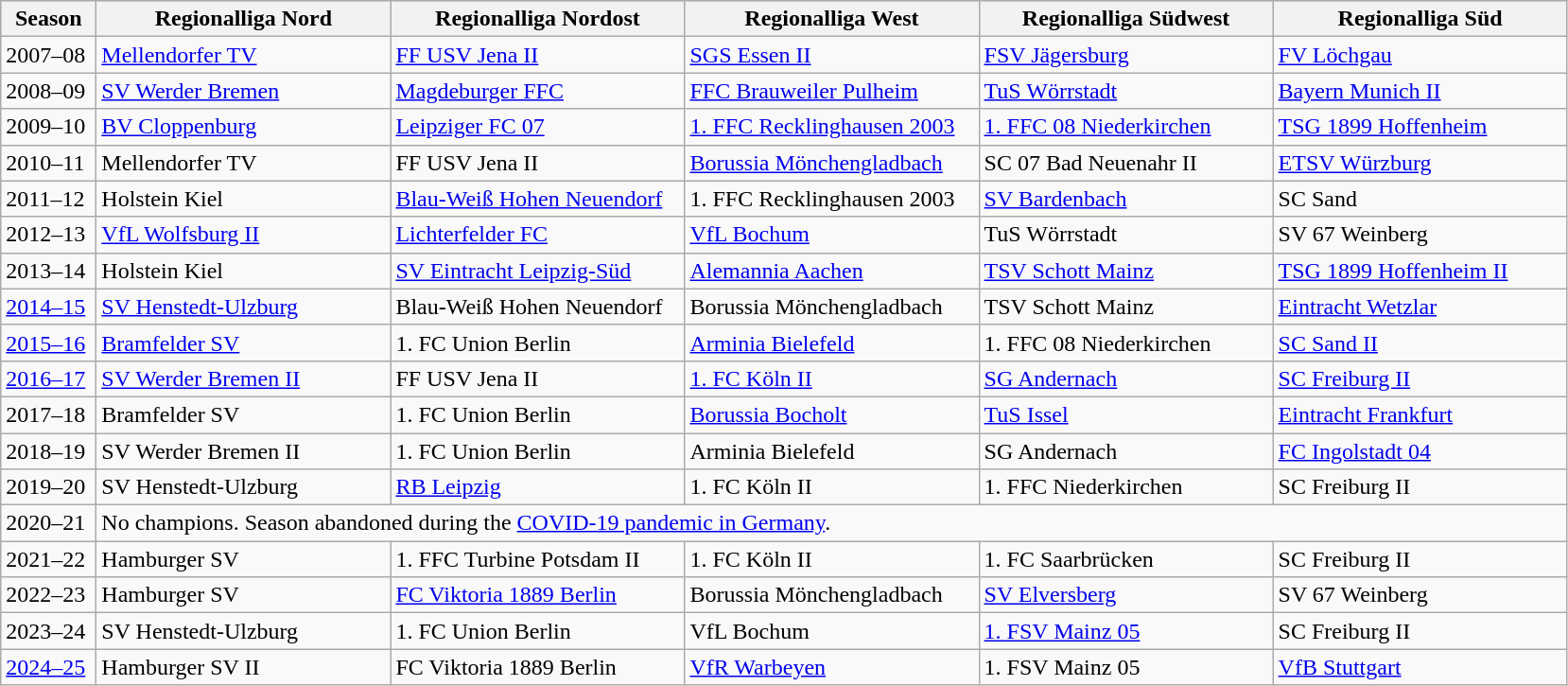<table class="wikitable">
<tr align="center" bgcolor="#dfdfdf">
<th width="60">Season</th>
<th width="200">Regionalliga Nord</th>
<th width="200">Regionalliga Nordost</th>
<th width="200">Regionalliga West</th>
<th width="200">Regionalliga Südwest</th>
<th width="200">Regionalliga Süd</th>
</tr>
<tr>
<td>2007–08</td>
<td><a href='#'>Mellendorfer TV</a></td>
<td><a href='#'>FF USV Jena II</a></td>
<td><a href='#'>SGS Essen II</a></td>
<td><a href='#'>FSV Jägersburg</a></td>
<td><a href='#'>FV Löchgau</a></td>
</tr>
<tr>
<td>2008–09</td>
<td><a href='#'>SV Werder Bremen</a></td>
<td><a href='#'>Magdeburger FFC</a></td>
<td><a href='#'>FFC Brauweiler Pulheim</a></td>
<td><a href='#'>TuS Wörrstadt</a></td>
<td><a href='#'>Bayern Munich II</a></td>
</tr>
<tr>
<td>2009–10</td>
<td><a href='#'>BV Cloppenburg</a></td>
<td><a href='#'>Leipziger FC 07</a></td>
<td><a href='#'>1. FFC Recklinghausen 2003</a></td>
<td><a href='#'>1. FFC 08 Niederkirchen</a></td>
<td><a href='#'>TSG 1899 Hoffenheim</a></td>
</tr>
<tr>
<td>2010–11</td>
<td>Mellendorfer TV</td>
<td>FF USV Jena II</td>
<td><a href='#'>Borussia Mönchengladbach</a></td>
<td>SC 07 Bad Neuenahr II</td>
<td><a href='#'>ETSV Würzburg</a></td>
</tr>
<tr>
<td>2011–12</td>
<td>Holstein Kiel</td>
<td><a href='#'>Blau-Weiß Hohen Neuendorf</a></td>
<td>1. FFC Recklinghausen 2003</td>
<td><a href='#'>SV Bardenbach</a></td>
<td>SC Sand</td>
</tr>
<tr>
<td>2012–13</td>
<td><a href='#'>VfL Wolfsburg II</a></td>
<td><a href='#'>Lichterfelder FC</a></td>
<td><a href='#'>VfL Bochum</a></td>
<td>TuS Wörrstadt</td>
<td>SV 67 Weinberg</td>
</tr>
<tr>
<td>2013–14</td>
<td>Holstein Kiel</td>
<td><a href='#'>SV Eintracht Leipzig-Süd</a></td>
<td><a href='#'>Alemannia Aachen</a></td>
<td><a href='#'>TSV Schott Mainz</a></td>
<td><a href='#'>TSG 1899 Hoffenheim II</a></td>
</tr>
<tr>
<td><a href='#'>2014–15</a></td>
<td><a href='#'>SV Henstedt-Ulzburg</a></td>
<td>Blau-Weiß Hohen Neuendorf</td>
<td>Borussia Mönchengladbach</td>
<td>TSV Schott Mainz</td>
<td><a href='#'>Eintracht Wetzlar</a></td>
</tr>
<tr>
<td><a href='#'>2015–16</a></td>
<td><a href='#'>Bramfelder SV</a></td>
<td>1. FC Union Berlin</td>
<td><a href='#'>Arminia Bielefeld</a></td>
<td>1. FFC 08 Niederkirchen</td>
<td><a href='#'>SC Sand II</a></td>
</tr>
<tr>
<td><a href='#'>2016–17</a></td>
<td><a href='#'>SV Werder Bremen II</a></td>
<td>FF USV Jena II</td>
<td><a href='#'>1. FC Köln II</a></td>
<td><a href='#'>SG Andernach</a></td>
<td><a href='#'>SC Freiburg II</a></td>
</tr>
<tr>
<td>2017–18</td>
<td>Bramfelder SV</td>
<td>1. FC Union Berlin</td>
<td><a href='#'>Borussia Bocholt</a></td>
<td><a href='#'>TuS Issel</a></td>
<td><a href='#'>Eintracht Frankfurt</a></td>
</tr>
<tr>
<td>2018–19</td>
<td>SV Werder Bremen II</td>
<td>1. FC Union Berlin</td>
<td>Arminia Bielefeld</td>
<td>SG Andernach</td>
<td><a href='#'>FC Ingolstadt 04</a></td>
</tr>
<tr>
<td>2019–20</td>
<td>SV Henstedt-Ulzburg</td>
<td><a href='#'>RB Leipzig</a></td>
<td>1. FC Köln II</td>
<td>1. FFC Niederkirchen</td>
<td>SC Freiburg II</td>
</tr>
<tr>
<td>2020–21</td>
<td colspan=5>No champions. Season abandoned during the <a href='#'>COVID-19 pandemic in Germany</a>.</td>
</tr>
<tr>
<td>2021–22</td>
<td>Hamburger SV</td>
<td>1. FFC Turbine Potsdam II</td>
<td>1. FC Köln II</td>
<td>1. FC Saarbrücken</td>
<td>SC Freiburg II</td>
</tr>
<tr>
<td>2022–23</td>
<td>Hamburger SV</td>
<td><a href='#'>FC Viktoria 1889 Berlin</a></td>
<td>Borussia Mönchengladbach</td>
<td><a href='#'>SV Elversberg</a></td>
<td>SV 67 Weinberg</td>
</tr>
<tr>
<td>2023–24</td>
<td>SV Henstedt-Ulzburg</td>
<td>1. FC Union Berlin</td>
<td>VfL Bochum</td>
<td><a href='#'>1. FSV Mainz 05</a></td>
<td>SC Freiburg II</td>
</tr>
<tr>
<td><a href='#'>2024–25</a></td>
<td>Hamburger SV II</td>
<td>FC Viktoria 1889 Berlin</td>
<td><a href='#'>VfR Warbeyen</a></td>
<td>1. FSV Mainz 05</td>
<td><a href='#'>VfB Stuttgart</a></td>
</tr>
</table>
